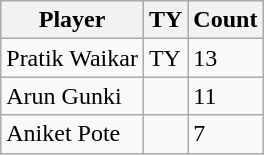<table class="wikitable">
<tr>
<th>Player</th>
<th>TY</th>
<th>Count</th>
</tr>
<tr>
<td>Pratik Waikar</td>
<td>TY</td>
<td>13</td>
</tr>
<tr>
<td>Arun Gunki</td>
<td></td>
<td>11</td>
</tr>
<tr>
<td>Aniket Pote</td>
<td></td>
<td>7</td>
</tr>
</table>
